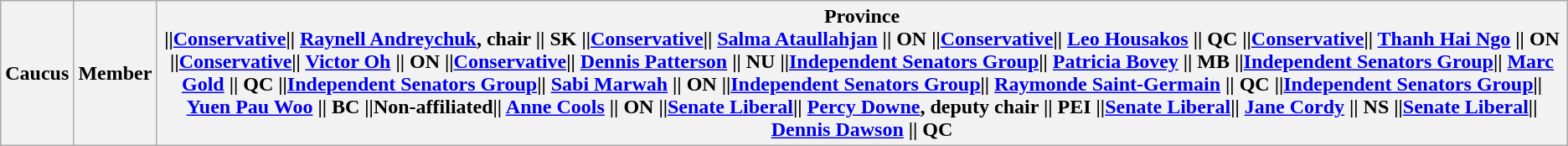<table class="wikitable">
<tr>
<th colspan="2">Caucus</th>
<th>Member</th>
<th>Province<br>||<a href='#'>Conservative</a>|| <a href='#'>Raynell Andreychuk</a>, chair || SK
||<a href='#'>Conservative</a>|| <a href='#'>Salma Ataullahjan</a> || ON
||<a href='#'>Conservative</a>|| <a href='#'>Leo Housakos</a> || QC
||<a href='#'>Conservative</a>|| <a href='#'>Thanh Hai Ngo</a> || ON
||<a href='#'>Conservative</a>|| <a href='#'>Victor Oh</a> || ON
||<a href='#'>Conservative</a>|| <a href='#'>Dennis Patterson</a> || NU
||<a href='#'>Independent Senators Group</a>|| <a href='#'>Patricia Bovey</a> || MB
||<a href='#'>Independent Senators Group</a>|| <a href='#'>Marc Gold</a> || QC
||<a href='#'>Independent Senators Group</a>|| <a href='#'>Sabi Marwah</a> || ON 
||<a href='#'>Independent Senators Group</a>|| <a href='#'>Raymonde Saint-Germain</a> || QC
||<a href='#'>Independent Senators Group</a>|| <a href='#'>Yuen Pau Woo</a> || BC
||Non-affiliated|| <a href='#'>Anne Cools</a> || ON
||<a href='#'>Senate Liberal</a>|| <a href='#'>Percy Downe</a>, deputy chair || PEI
||<a href='#'>Senate Liberal</a>|| <a href='#'>Jane Cordy</a> || NS
||<a href='#'>Senate Liberal</a>|| <a href='#'>Dennis Dawson</a> || QC</th>
</tr>
</table>
